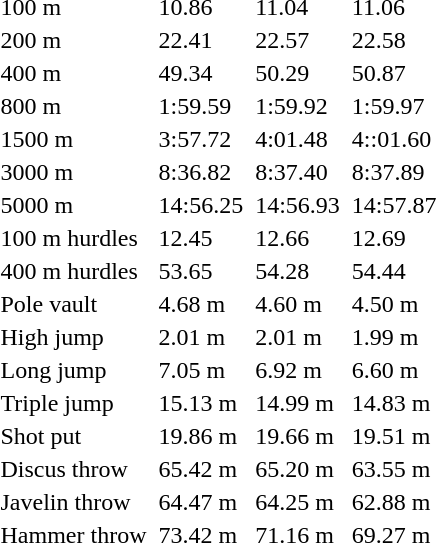<table>
<tr>
<td>100 m</td>
<td></td>
<td>10.86</td>
<td></td>
<td>11.04</td>
<td></td>
<td>11.06</td>
</tr>
<tr>
<td>200 m</td>
<td></td>
<td>22.41</td>
<td></td>
<td>22.57</td>
<td></td>
<td>22.58</td>
</tr>
<tr>
<td>400 m</td>
<td></td>
<td>49.34</td>
<td></td>
<td>50.29</td>
<td></td>
<td>50.87</td>
</tr>
<tr>
<td>800 m</td>
<td></td>
<td>1:59.59</td>
<td></td>
<td>1:59.92</td>
<td></td>
<td>1:59.97</td>
</tr>
<tr>
<td>1500 m</td>
<td></td>
<td>3:57.72</td>
<td></td>
<td>4:01.48</td>
<td></td>
<td>4::01.60</td>
</tr>
<tr>
<td>3000 m</td>
<td></td>
<td>8:36.82</td>
<td></td>
<td>8:37.40</td>
<td></td>
<td>8:37.89</td>
</tr>
<tr>
<td>5000 m</td>
<td></td>
<td>14:56.25</td>
<td></td>
<td>14:56.93</td>
<td></td>
<td>14:57.87</td>
</tr>
<tr>
<td>100 m hurdles</td>
<td></td>
<td>12.45</td>
<td></td>
<td>12.66</td>
<td></td>
<td>12.69</td>
</tr>
<tr>
<td>400 m hurdles</td>
<td></td>
<td>53.65</td>
<td></td>
<td>54.28</td>
<td></td>
<td>54.44</td>
</tr>
<tr>
<td>Pole vault</td>
<td></td>
<td>4.68 m</td>
<td></td>
<td>4.60 m</td>
<td></td>
<td>4.50 m</td>
</tr>
<tr>
<td>High jump</td>
<td></td>
<td>2.01 m</td>
<td></td>
<td>2.01 m</td>
<td></td>
<td>1.99 m</td>
</tr>
<tr>
<td>Long jump</td>
<td></td>
<td>7.05 m </td>
<td></td>
<td>6.92 m</td>
<td></td>
<td>6.60 m</td>
</tr>
<tr>
<td>Triple jump</td>
<td></td>
<td>15.13 m</td>
<td></td>
<td>14.99 m</td>
<td></td>
<td>14.83 m</td>
</tr>
<tr>
<td>Shot put</td>
<td></td>
<td>19.86 m</td>
<td></td>
<td>19.66 m</td>
<td></td>
<td>19.51 m</td>
</tr>
<tr>
<td>Discus throw</td>
<td></td>
<td>65.42 m</td>
<td></td>
<td>65.20 m</td>
<td></td>
<td>63.55 m</td>
</tr>
<tr>
<td>Javelin throw</td>
<td></td>
<td>64.47 m</td>
<td></td>
<td>64.25 m</td>
<td></td>
<td>62.88 m</td>
</tr>
<tr>
<td>Hammer throw</td>
<td></td>
<td>73.42 m</td>
<td></td>
<td>71.16 m</td>
<td></td>
<td>69.27 m</td>
</tr>
</table>
